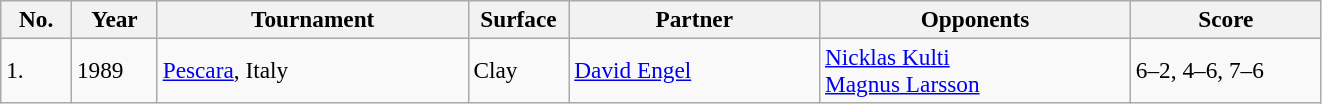<table class="sortable wikitable" style=font-size:97%>
<tr>
<th width=40>No.</th>
<th width=50>Year</th>
<th width=200>Tournament</th>
<th width=60>Surface</th>
<th width=160>Partner</th>
<th width=200>Opponents</th>
<th style="width:120px" class="unsortable">Score</th>
</tr>
<tr>
<td>1.</td>
<td>1989</td>
<td><a href='#'>Pescara</a>, Italy</td>
<td>Clay</td>
<td> <a href='#'>David Engel</a></td>
<td> <a href='#'>Nicklas Kulti</a><br> <a href='#'>Magnus Larsson</a></td>
<td>6–2, 4–6, 7–6</td>
</tr>
</table>
